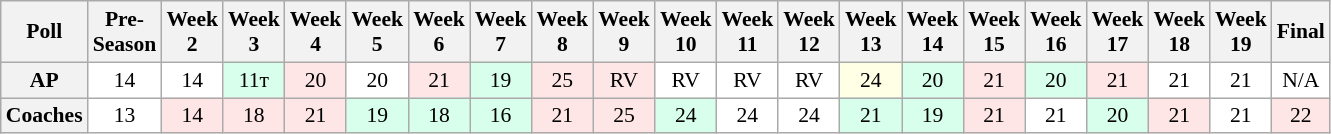<table class="wikitable" style="white-space:nowrap;font-size:90%">
<tr>
<th>Poll</th>
<th>Pre-<br>Season</th>
<th>Week<br>2</th>
<th>Week<br>3</th>
<th>Week<br>4</th>
<th>Week<br>5</th>
<th>Week<br>6</th>
<th>Week<br>7</th>
<th>Week<br>8</th>
<th>Week<br>9</th>
<th>Week<br>10</th>
<th>Week<br>11</th>
<th>Week<br>12</th>
<th>Week<br>13</th>
<th>Week<br>14</th>
<th>Week<br>15</th>
<th>Week<br>16</th>
<th>Week<br>17</th>
<th>Week<br>18</th>
<th>Week<br>19</th>
<th>Final</th>
</tr>
<tr style="text-align:center;">
<th>AP</th>
<td style="background:#FFF;">14</td>
<td style="background:#FFF;">14</td>
<td style="background:#D8FFEB;">11т</td>
<td style="background:#FFE6E6;">20</td>
<td style="background:#FFF;">20</td>
<td style="background:#FFE6E6;">21</td>
<td style="background:#D8FFEB;">19</td>
<td style="background:#FFE6E6;">25</td>
<td style="background:#FFE6E6;">RV</td>
<td style="background:#FFF;">RV</td>
<td style="background:#FFF;">RV</td>
<td style="background:#FFF;">RV</td>
<td style="background:#FFFFE6;">24</td>
<td style="background:#D8FFEB;">20</td>
<td style="background:#FFE6E6;">21</td>
<td style="background:#D8FFEB;">20</td>
<td style="background:#FFE6E6;">21</td>
<td style="background:#FFF;">21</td>
<td style="background:#FFF;">21</td>
<td style="background:#FFF;">N/A</td>
</tr>
<tr style="text-align:center;">
<th>Coaches</th>
<td style="background:#FFF;">13</td>
<td style="background:#FFE6E6;">14</td>
<td style="background:#FFE6E6;">18</td>
<td style="background:#FFE6E6;">21</td>
<td style="background:#D8FFEB;">19</td>
<td style="background:#D8FFEB;">18</td>
<td style="background:#D8FFEB;">16</td>
<td style="background:#FFE6E6;">21</td>
<td style="background:#FFE6E6;">25</td>
<td style="background:#D8FFEB;">24</td>
<td style="background:#FFF;">24</td>
<td style="background:#FFF;">24</td>
<td style="background:#D8FFEB;">21</td>
<td style="background:#D8FFEB;">19</td>
<td style="background:#FFE6E6;">21</td>
<td style="background:#FFF;">21</td>
<td style="background:#D8FFEB;">20</td>
<td style="background:#FFE6E6;">21</td>
<td style="background:#FFF;">21</td>
<td style="background:#FFE6E6;">22</td>
</tr>
</table>
